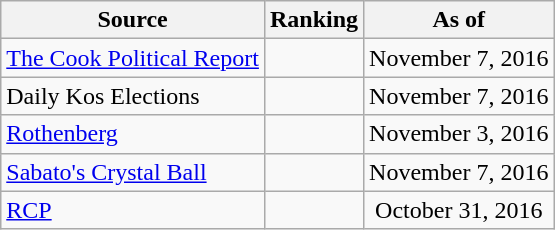<table class="wikitable" style="text-align:center">
<tr>
<th>Source</th>
<th>Ranking</th>
<th>As of</th>
</tr>
<tr>
<td align=left><a href='#'>The Cook Political Report</a></td>
<td></td>
<td>November 7, 2016</td>
</tr>
<tr>
<td align=left>Daily Kos Elections</td>
<td></td>
<td>November 7, 2016</td>
</tr>
<tr>
<td align=left><a href='#'>Rothenberg</a></td>
<td></td>
<td>November 3, 2016</td>
</tr>
<tr>
<td align=left><a href='#'>Sabato's Crystal Ball</a></td>
<td></td>
<td>November 7, 2016</td>
</tr>
<tr>
<td align="left"><a href='#'>RCP</a></td>
<td></td>
<td>October 31, 2016</td>
</tr>
</table>
